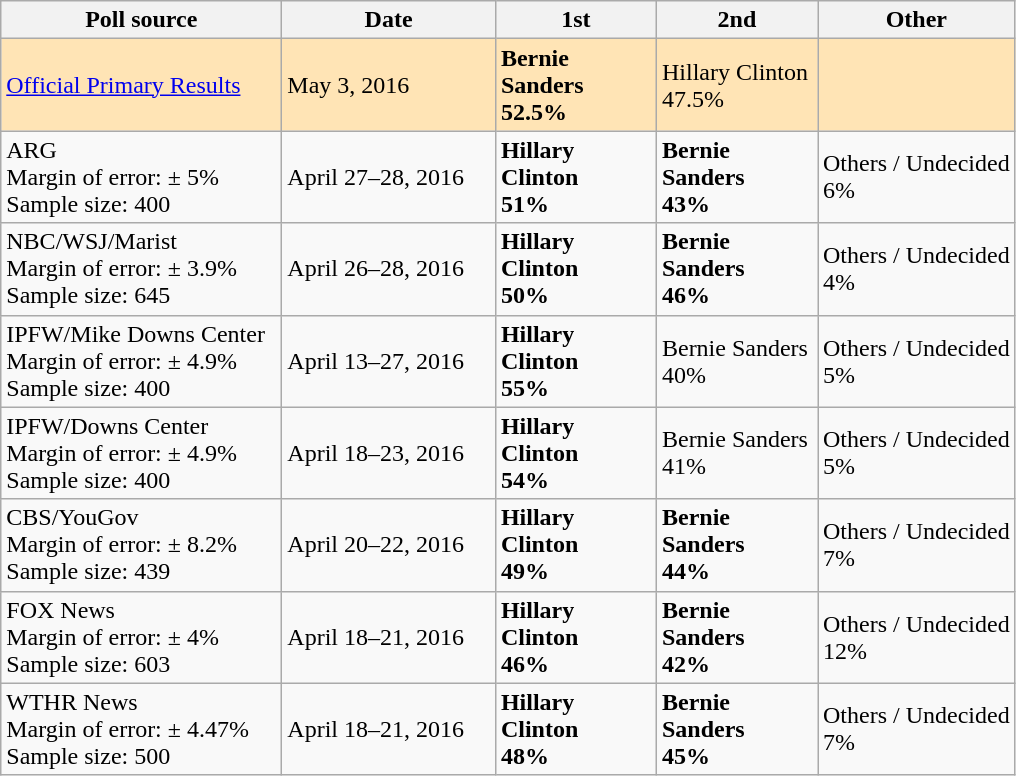<table class="wikitable">
<tr>
<th style="width:180px;">Poll source</th>
<th style="width:135px;">Date</th>
<th style="width:100px;">1st</th>
<th style="width:100px;">2nd</th>
<th>Other</th>
</tr>
<tr style="background:Moccasin;">
<td><a href='#'>Official Primary Results</a></td>
<td>May 3, 2016</td>
<td><strong>Bernie Sanders<br>52.5%</strong></td>
<td>Hillary Clinton<br>47.5%</td>
<td></td>
</tr>
<tr>
<td>ARG<br>Margin of error: ± 5%
<br>Sample size: 400</td>
<td>April 27–28, 2016</td>
<td><strong>Hillary Clinton<br>51%</strong></td>
<td><strong>Bernie Sanders<br>43%</strong></td>
<td>Others / Undecided<br>6%</td>
</tr>
<tr>
<td>NBC/WSJ/Marist<br>Margin of error: ± 3.9%
<br>Sample size: 645</td>
<td>April 26–28, 2016</td>
<td><strong>Hillary Clinton<br>50%</strong></td>
<td><strong>Bernie Sanders<br>46%</strong></td>
<td>Others / Undecided<br>4%</td>
</tr>
<tr>
<td>IPFW/Mike Downs Center<br>Margin of error: ± 4.9%
<br>Sample size: 400</td>
<td>April 13–27, 2016</td>
<td><strong>Hillary Clinton<br>55%</strong></td>
<td>Bernie Sanders<br>40%</td>
<td>Others / Undecided<br>5%</td>
</tr>
<tr>
<td>IPFW/Downs Center<br>Margin of error: ± 4.9%
<br>Sample size: 400</td>
<td>April 18–23, 2016</td>
<td><strong>Hillary Clinton<br>54%</strong></td>
<td>Bernie Sanders<br>41%</td>
<td>Others / Undecided<br>5%</td>
</tr>
<tr>
<td>CBS/YouGov<br>Margin of error: ± 8.2%
<br>Sample size: 439</td>
<td>April 20–22, 2016</td>
<td><strong>Hillary Clinton<br>49%</strong></td>
<td><strong>Bernie Sanders<br>44%</strong></td>
<td>Others / Undecided<br>7%</td>
</tr>
<tr>
<td>FOX News<br>Margin of error: ± 4%
<br>Sample size: 603</td>
<td>April 18–21, 2016</td>
<td><strong>Hillary Clinton<br>46%</strong></td>
<td><strong>Bernie Sanders<br>42%</strong></td>
<td>Others / Undecided<br>12%</td>
</tr>
<tr>
<td>WTHR News<br>Margin of error: ± 4.47%
<br>Sample size: 500</td>
<td>April 18–21, 2016</td>
<td><strong>Hillary Clinton<br>48%</strong></td>
<td><strong>Bernie Sanders<br>45%</strong></td>
<td>Others / Undecided<br>7%</td>
</tr>
</table>
